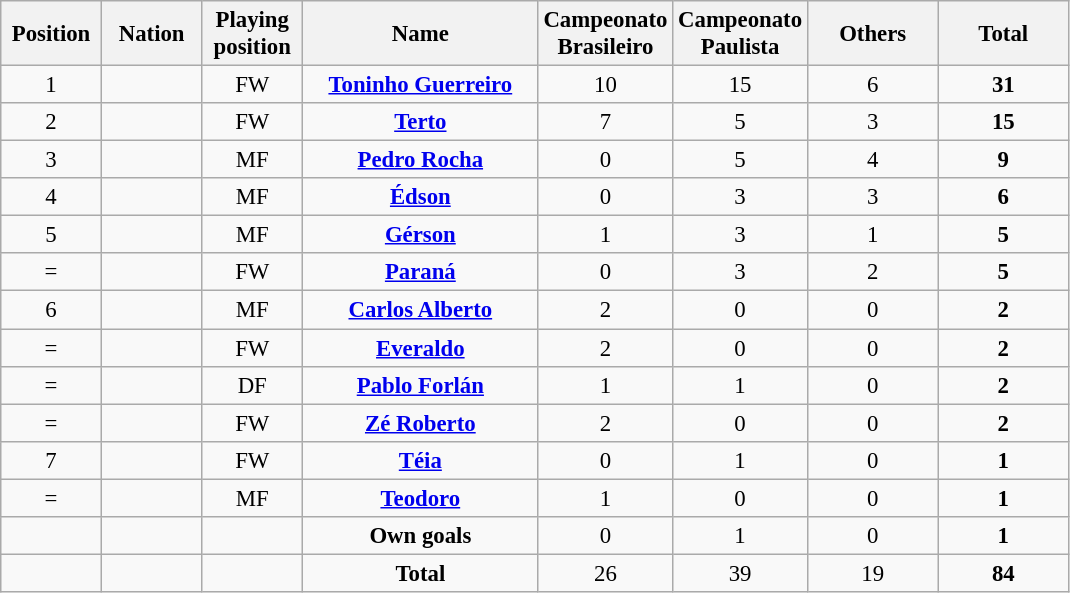<table class="wikitable" style="font-size: 95%; text-align: center;">
<tr>
<th width=60>Position</th>
<th width=60>Nation</th>
<th width=60>Playing position</th>
<th width=150>Name</th>
<th width=80>Campeonato Brasileiro</th>
<th width=80>Campeonato Paulista</th>
<th width=80>Others</th>
<th width=80>Total</th>
</tr>
<tr>
<td>1</td>
<td></td>
<td>FW</td>
<td><strong><a href='#'>Toninho Guerreiro</a></strong></td>
<td>10</td>
<td>15</td>
<td>6</td>
<td><strong>31</strong></td>
</tr>
<tr>
<td>2</td>
<td></td>
<td>FW</td>
<td><strong><a href='#'>Terto</a></strong></td>
<td>7</td>
<td>5</td>
<td>3</td>
<td><strong>15</strong></td>
</tr>
<tr>
<td>3</td>
<td></td>
<td>MF</td>
<td><strong><a href='#'>Pedro Rocha</a></strong></td>
<td>0</td>
<td>5</td>
<td>4</td>
<td><strong>9</strong></td>
</tr>
<tr>
<td>4</td>
<td></td>
<td>MF</td>
<td><strong><a href='#'>Édson</a></strong></td>
<td>0</td>
<td>3</td>
<td>3</td>
<td><strong>6</strong></td>
</tr>
<tr>
<td>5</td>
<td></td>
<td>MF</td>
<td><strong><a href='#'>Gérson</a></strong></td>
<td>1</td>
<td>3</td>
<td>1</td>
<td><strong>5</strong></td>
</tr>
<tr>
<td>=</td>
<td></td>
<td>FW</td>
<td><strong><a href='#'>Paraná</a></strong></td>
<td>0</td>
<td>3</td>
<td>2</td>
<td><strong>5</strong></td>
</tr>
<tr>
<td>6</td>
<td></td>
<td>MF</td>
<td><strong><a href='#'>Carlos Alberto</a></strong></td>
<td>2</td>
<td>0</td>
<td>0</td>
<td><strong>2</strong></td>
</tr>
<tr>
<td>=</td>
<td></td>
<td>FW</td>
<td><strong><a href='#'>Everaldo</a></strong></td>
<td>2</td>
<td>0</td>
<td>0</td>
<td><strong>2</strong></td>
</tr>
<tr>
<td>=</td>
<td></td>
<td>DF</td>
<td><strong><a href='#'>Pablo Forlán</a></strong></td>
<td>1</td>
<td>1</td>
<td>0</td>
<td><strong>2</strong></td>
</tr>
<tr>
<td>=</td>
<td></td>
<td>FW</td>
<td><strong><a href='#'>Zé Roberto</a></strong></td>
<td>2</td>
<td>0</td>
<td>0</td>
<td><strong>2</strong></td>
</tr>
<tr>
<td>7</td>
<td></td>
<td>FW</td>
<td><strong><a href='#'>Téia</a></strong></td>
<td>0</td>
<td>1</td>
<td>0</td>
<td><strong>1</strong></td>
</tr>
<tr>
<td>=</td>
<td></td>
<td>MF</td>
<td><strong><a href='#'>Teodoro</a></strong></td>
<td>1</td>
<td>0</td>
<td>0</td>
<td><strong>1</strong></td>
</tr>
<tr>
<td></td>
<td></td>
<td></td>
<td><strong>Own goals</strong></td>
<td>0</td>
<td>1</td>
<td>0</td>
<td><strong>1</strong></td>
</tr>
<tr>
<td></td>
<td></td>
<td></td>
<td><strong>Total</strong></td>
<td>26</td>
<td>39</td>
<td>19</td>
<td><strong>84</strong></td>
</tr>
</table>
